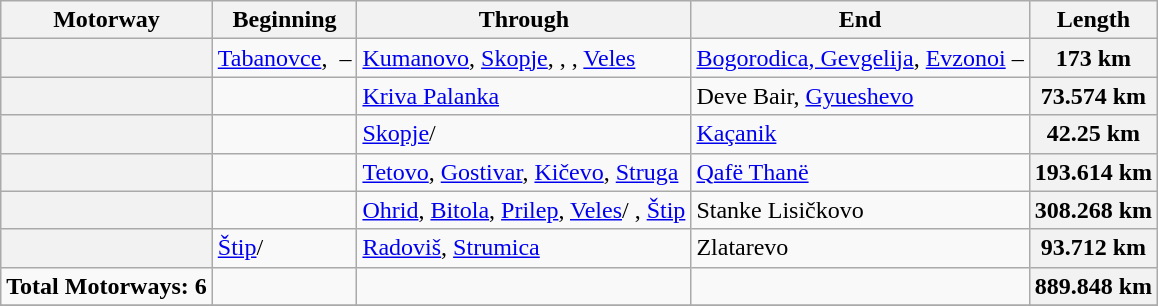<table class="wikitable">
<tr>
<th>Motorway</th>
<th>Beginning</th>
<th>Through</th>
<th>End</th>
<th>Length</th>
</tr>
<tr>
<th></th>
<td> <a href='#'>Tabanovce</a>,   – </td>
<td><a href='#'>Kumanovo</a>, <a href='#'>Skopje</a>, , , <a href='#'>Veles</a></td>
<td> <a href='#'>Bogorodica, Gevgelija</a>,   <a href='#'>Evzonoi</a> – </td>
<th>173 km</th>
</tr>
<tr>
<th></th>
<td></td>
<td><a href='#'>Kriva Palanka</a></td>
<td> Deve Bair,   <a href='#'>Gyueshevo</a></td>
<th>73.574 km</th>
</tr>
<tr>
<th></th>
<td></td>
<td><a href='#'>Skopje</a>/</td>
<td> <a href='#'>Kaçanik</a></td>
<th>42.25 km</th>
</tr>
<tr>
<th></th>
<td></td>
<td><a href='#'>Tetovo</a>, <a href='#'>Gostivar</a>, <a href='#'>Kičevo</a>, <a href='#'>Struga</a></td>
<td> <a href='#'>Qafë Thanë</a></td>
<th>193.614 km</th>
</tr>
<tr>
<th></th>
<td></td>
<td><a href='#'>Ohrid</a>, <a href='#'>Bitola</a>, <a href='#'>Prilep</a>, <a href='#'>Veles</a>/ , <a href='#'>Štip</a></td>
<td> Stanke Lisičkovo</td>
<th>308.268 km</th>
</tr>
<tr>
<th></th>
<td><a href='#'>Štip</a>/</td>
<td><a href='#'>Radoviš</a>, <a href='#'>Strumica</a></td>
<td> Zlatarevo</td>
<th>93.712 km</th>
</tr>
<tr>
<td><strong>Total Motorways: 6</strong></td>
<td></td>
<td></td>
<td></td>
<th><strong>889.848 km</strong></th>
</tr>
<tr>
</tr>
</table>
